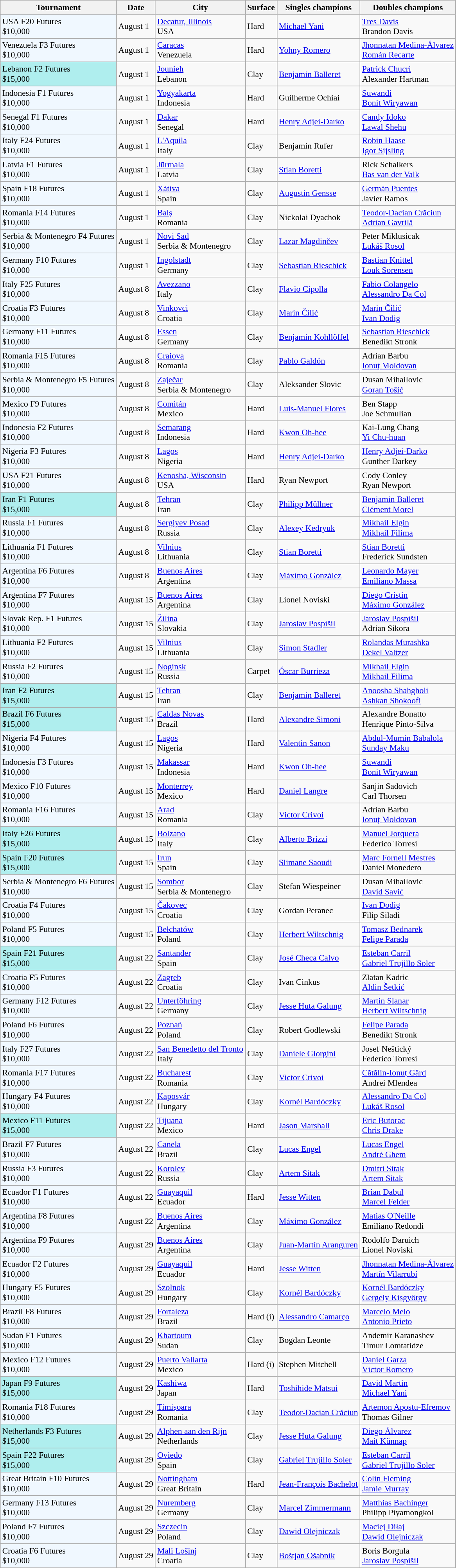<table class="sortable wikitable" style="font-size:90%">
<tr>
<th>Tournament</th>
<th>Date</th>
<th>City</th>
<th>Surface</th>
<th>Singles champions</th>
<th>Doubles champions</th>
</tr>
<tr>
<td style="background:#f0f8ff;">USA F20 Futures<br>$10,000</td>
<td>August 1</td>
<td><a href='#'>Decatur, Illinois</a><br>USA</td>
<td>Hard</td>
<td> <a href='#'>Michael Yani</a></td>
<td> <a href='#'>Tres Davis</a><br> Brandon Davis</td>
</tr>
<tr>
<td style="background:#f0f8ff;">Venezuela F3 Futures<br>$10,000</td>
<td>August 1</td>
<td><a href='#'>Caracas</a><br>Venezuela</td>
<td>Hard</td>
<td> <a href='#'>Yohny Romero</a></td>
<td> <a href='#'>Jhonnatan Medina-Álvarez</a><br> <a href='#'>Román Recarte</a></td>
</tr>
<tr>
<td style="background:#afeeee;">Lebanon F2 Futures<br>$15,000</td>
<td>August 1</td>
<td><a href='#'>Jounieh</a><br>Lebanon</td>
<td>Clay</td>
<td> <a href='#'>Benjamin Balleret</a></td>
<td> <a href='#'>Patrick Chucri</a><br> Alexander Hartman</td>
</tr>
<tr>
<td style="background:#f0f8ff;">Indonesia F1 Futures<br>$10,000</td>
<td>August 1</td>
<td><a href='#'>Yogyakarta</a><br>Indonesia</td>
<td>Hard</td>
<td> Guilherme Ochiai</td>
<td> <a href='#'>Suwandi</a><br> <a href='#'>Bonit Wiryawan</a></td>
</tr>
<tr>
<td style="background:#f0f8ff;">Senegal F1 Futures<br>$10,000</td>
<td>August 1</td>
<td><a href='#'>Dakar</a><br>Senegal</td>
<td>Hard</td>
<td> <a href='#'>Henry Adjei-Darko</a></td>
<td> <a href='#'>Candy Idoko</a><br> <a href='#'>Lawal Shehu</a></td>
</tr>
<tr>
<td style="background:#f0f8ff;">Italy F24 Futures<br>$10,000</td>
<td>August 1</td>
<td><a href='#'>L'Aquila</a><br>Italy</td>
<td>Clay</td>
<td> Benjamin Rufer</td>
<td> <a href='#'>Robin Haase</a><br> <a href='#'>Igor Sijsling</a></td>
</tr>
<tr>
<td style="background:#f0f8ff;">Latvia F1 Futures<br>$10,000</td>
<td>August 1</td>
<td><a href='#'>Jūrmala</a><br>Latvia</td>
<td>Clay</td>
<td> <a href='#'>Stian Boretti</a></td>
<td> Rick Schalkers<br> <a href='#'>Bas van der Valk</a></td>
</tr>
<tr>
<td style="background:#f0f8ff;">Spain F18 Futures<br>$10,000</td>
<td>August 1</td>
<td><a href='#'>Xàtiva</a><br>Spain</td>
<td>Clay</td>
<td> <a href='#'>Augustin Gensse</a></td>
<td> <a href='#'>Germán Puentes</a><br> Javier Ramos</td>
</tr>
<tr>
<td style="background:#f0f8ff;">Romania F14 Futures<br>$10,000</td>
<td>August 1</td>
<td><a href='#'>Balș</a><br>Romania</td>
<td>Clay</td>
<td> Nickolai Dyachok</td>
<td> <a href='#'>Teodor-Dacian Crăciun</a><br> <a href='#'>Adrian Gavrilă</a></td>
</tr>
<tr>
<td style="background:#f0f8ff;">Serbia & Montenegro F4 Futures<br>$10,000</td>
<td>August 1</td>
<td><a href='#'>Novi Sad</a><br>Serbia & Montenegro</td>
<td>Clay</td>
<td> <a href='#'>Lazar Magdinčev</a></td>
<td> Peter Miklusicak<br> <a href='#'>Lukáš Rosol</a></td>
</tr>
<tr>
<td style="background:#f0f8ff;">Germany F10 Futures<br>$10,000</td>
<td>August 1</td>
<td><a href='#'>Ingolstadt</a><br>Germany</td>
<td>Clay</td>
<td> <a href='#'>Sebastian Rieschick</a></td>
<td> <a href='#'>Bastian Knittel</a><br> <a href='#'>Louk Sorensen</a></td>
</tr>
<tr>
<td style="background:#f0f8ff;">Italy F25 Futures<br>$10,000</td>
<td>August 8</td>
<td><a href='#'>Avezzano</a><br>Italy</td>
<td>Clay</td>
<td> <a href='#'>Flavio Cipolla</a></td>
<td> <a href='#'>Fabio Colangelo</a><br> <a href='#'>Alessandro Da Col</a></td>
</tr>
<tr>
<td style="background:#f0f8ff;">Croatia F3 Futures<br>$10,000</td>
<td>August 8</td>
<td><a href='#'>Vinkovci</a><br>Croatia</td>
<td>Clay</td>
<td> <a href='#'>Marin Čilić</a></td>
<td> <a href='#'>Marin Čilić</a><br> <a href='#'>Ivan Dodig</a></td>
</tr>
<tr>
<td style="background:#f0f8ff;">Germany F11 Futures<br>$10,000</td>
<td>August 8</td>
<td><a href='#'>Essen</a><br>Germany</td>
<td>Clay</td>
<td> <a href='#'>Benjamin Kohllöffel</a></td>
<td> <a href='#'>Sebastian Rieschick</a><br> Benedikt Stronk</td>
</tr>
<tr>
<td style="background:#f0f8ff;">Romania F15 Futures<br>$10,000</td>
<td>August 8</td>
<td><a href='#'>Craiova</a><br>Romania</td>
<td>Clay</td>
<td> <a href='#'>Pablo Galdón</a></td>
<td> Adrian Barbu<br> <a href='#'>Ionuț Moldovan</a></td>
</tr>
<tr>
<td style="background:#f0f8ff;">Serbia & Montenegro F5 Futures<br>$10,000</td>
<td>August 8</td>
<td><a href='#'>Zaječar</a><br>Serbia & Montenegro</td>
<td>Clay</td>
<td> Aleksander Slovic</td>
<td> Dusan Mihailovic<br> <a href='#'>Goran Tošić</a></td>
</tr>
<tr>
<td style="background:#f0f8ff;">Mexico F9 Futures<br>$10,000</td>
<td>August 8</td>
<td><a href='#'>Comitán</a><br>Mexico</td>
<td>Hard</td>
<td> <a href='#'>Luis-Manuel Flores</a></td>
<td> Ben Stapp<br> Joe Schmulian</td>
</tr>
<tr>
<td style="background:#f0f8ff;">Indonesia F2 Futures<br>$10,000</td>
<td>August 8</td>
<td><a href='#'>Semarang</a><br>Indonesia</td>
<td>Hard</td>
<td> <a href='#'>Kwon Oh-hee</a></td>
<td> Kai-Lung Chang<br> <a href='#'>Yi Chu-huan</a></td>
</tr>
<tr>
<td style="background:#f0f8ff;">Nigeria F3 Futures<br>$10,000</td>
<td>August 8</td>
<td><a href='#'>Lagos</a><br>Nigeria</td>
<td>Hard</td>
<td> <a href='#'>Henry Adjei-Darko</a></td>
<td> <a href='#'>Henry Adjei-Darko</a><br> Gunther Darkey</td>
</tr>
<tr>
<td style="background:#f0f8ff;">USA F21 Futures<br>$10,000</td>
<td>August 8</td>
<td><a href='#'>Kenosha, Wisconsin</a><br>USA</td>
<td>Hard</td>
<td> Ryan Newport</td>
<td> Cody Conley<br> Ryan Newport</td>
</tr>
<tr>
<td style="background:#afeeee;">Iran F1 Futures<br>$15,000</td>
<td>August 8</td>
<td><a href='#'>Tehran</a><br>Iran</td>
<td>Clay</td>
<td> <a href='#'>Philipp Müllner</a></td>
<td> <a href='#'>Benjamin Balleret</a><br> <a href='#'>Clément Morel</a></td>
</tr>
<tr>
<td style="background:#f0f8ff;">Russia F1 Futures<br>$10,000</td>
<td>August 8</td>
<td><a href='#'>Sergiyev Posad</a><br>Russia</td>
<td>Clay</td>
<td> <a href='#'>Alexey Kedryuk</a></td>
<td> <a href='#'>Mikhail Elgin</a><br> <a href='#'>Mikhail Filima</a></td>
</tr>
<tr>
<td style="background:#f0f8ff;">Lithuania F1 Futures<br>$10,000</td>
<td>August 8</td>
<td><a href='#'>Vilnius</a><br>Lithuania</td>
<td>Clay</td>
<td> <a href='#'>Stian Boretti</a></td>
<td> <a href='#'>Stian Boretti</a><br> Frederick Sundsten</td>
</tr>
<tr>
<td style="background:#f0f8ff;">Argentina F6 Futures<br>$10,000</td>
<td>August 8</td>
<td><a href='#'>Buenos Aires</a><br>Argentina</td>
<td>Clay</td>
<td> <a href='#'>Máximo González</a></td>
<td> <a href='#'>Leonardo Mayer</a><br> <a href='#'>Emiliano Massa</a></td>
</tr>
<tr>
<td style="background:#f0f8ff;">Argentina F7 Futures<br>$10,000</td>
<td>August 15</td>
<td><a href='#'>Buenos Aires</a><br>Argentina</td>
<td>Clay</td>
<td> Lionel Noviski</td>
<td> <a href='#'>Diego Cristin</a><br> <a href='#'>Máximo González</a></td>
</tr>
<tr>
<td style="background:#f0f8ff;">Slovak Rep. F1 Futures<br>$10,000</td>
<td>August 15</td>
<td><a href='#'>Žilina</a><br>Slovakia</td>
<td>Clay</td>
<td> <a href='#'>Jaroslav Pospíšil</a></td>
<td> <a href='#'>Jaroslav Pospíšil</a><br> Adrian Sikora</td>
</tr>
<tr>
<td style="background:#f0f8ff;">Lithuania F2 Futures<br>$10,000</td>
<td>August 15</td>
<td><a href='#'>Vilnius</a><br>Lithuania</td>
<td>Clay</td>
<td> <a href='#'>Simon Stadler</a></td>
<td> <a href='#'>Rolandas Murashka</a><br> <a href='#'>Dekel Valtzer</a></td>
</tr>
<tr>
<td style="background:#f0f8ff;">Russia F2 Futures<br>$10,000</td>
<td>August 15</td>
<td><a href='#'>Noginsk</a><br>Russia</td>
<td>Carpet</td>
<td> <a href='#'>Óscar Burrieza</a></td>
<td> <a href='#'>Mikhail Elgin</a><br> <a href='#'>Mikhail Filima</a></td>
</tr>
<tr>
<td style="background:#afeeee;">Iran F2 Futures<br>$15,000</td>
<td>August 15</td>
<td><a href='#'>Tehran</a><br>Iran</td>
<td>Clay</td>
<td> <a href='#'>Benjamin Balleret</a></td>
<td> <a href='#'>Anoosha Shahgholi</a><br> <a href='#'>Ashkan Shokoofi</a></td>
</tr>
<tr>
<td style="background:#afeeee;">Brazil F6 Futures<br>$15,000</td>
<td>August 15</td>
<td><a href='#'>Caldas Novas</a><br>Brazil</td>
<td>Hard</td>
<td> <a href='#'>Alexandre Simoni</a></td>
<td> Alexandre Bonatto<br> Henrique Pinto-Silva</td>
</tr>
<tr>
<td style="background:#f0f8ff;">Nigeria F4 Futures<br>$10,000</td>
<td>August 15</td>
<td><a href='#'>Lagos</a><br>Nigeria</td>
<td>Hard</td>
<td> <a href='#'>Valentin Sanon</a></td>
<td> <a href='#'>Abdul-Mumin Babalola</a><br> <a href='#'>Sunday Maku</a></td>
</tr>
<tr>
<td style="background:#f0f8ff;">Indonesia F3 Futures<br>$10,000</td>
<td>August 15</td>
<td><a href='#'>Makassar</a><br>Indonesia</td>
<td>Hard</td>
<td> <a href='#'>Kwon Oh-hee</a></td>
<td> <a href='#'>Suwandi</a><br> <a href='#'>Bonit Wiryawan</a></td>
</tr>
<tr>
<td style="background:#f0f8ff;">Mexico F10 Futures<br>$10,000</td>
<td>August 15</td>
<td><a href='#'>Monterrey</a><br>Mexico</td>
<td>Hard</td>
<td> <a href='#'>Daniel Langre</a></td>
<td> Sanjin Sadovich<br> Carl Thorsen</td>
</tr>
<tr>
<td style="background:#f0f8ff;">Romania F16 Futures<br>$10,000</td>
<td>August 15</td>
<td><a href='#'>Arad</a><br>Romania</td>
<td>Clay</td>
<td> <a href='#'>Victor Crivoi</a></td>
<td> Adrian Barbu<br> <a href='#'>Ionuț Moldovan</a></td>
</tr>
<tr>
<td style="background:#afeeee;">Italy F26 Futures<br>$15,000</td>
<td>August 15</td>
<td><a href='#'>Bolzano</a><br>Italy</td>
<td>Clay</td>
<td> <a href='#'>Alberto Brizzi</a></td>
<td> <a href='#'>Manuel Jorquera</a><br> Federico Torresi</td>
</tr>
<tr>
<td style="background:#afeeee;">Spain F20 Futures<br>$15,000</td>
<td>August 15</td>
<td><a href='#'>Irun</a><br>Spain</td>
<td>Clay</td>
<td> <a href='#'>Slimane Saoudi</a></td>
<td> <a href='#'>Marc Fornell Mestres</a><br> Daniel Monedero</td>
</tr>
<tr>
<td style="background:#f0f8ff;">Serbia & Montenegro F6 Futures<br>$10,000</td>
<td>August 15</td>
<td><a href='#'>Sombor</a><br>Serbia & Montenegro</td>
<td>Clay</td>
<td> Stefan Wiespeiner</td>
<td> Dusan Mihailovic<br> <a href='#'>David Savić</a></td>
</tr>
<tr>
<td style="background:#f0f8ff;">Croatia F4 Futures<br>$10,000</td>
<td>August 15</td>
<td><a href='#'>Čakovec</a><br>Croatia</td>
<td>Clay</td>
<td> Gordan Peranec</td>
<td> <a href='#'>Ivan Dodig</a><br> Filip Siladi</td>
</tr>
<tr>
<td style="background:#f0f8ff;">Poland F5 Futures<br>$10,000</td>
<td>August 15</td>
<td><a href='#'>Bełchatów</a><br>Poland</td>
<td>Clay</td>
<td> <a href='#'>Herbert Wiltschnig</a></td>
<td> <a href='#'>Tomasz Bednarek</a><br> <a href='#'>Felipe Parada</a></td>
</tr>
<tr>
<td style="background:#afeeee;">Spain F21 Futures<br>$15,000</td>
<td>August 22</td>
<td><a href='#'>Santander</a><br>Spain</td>
<td>Clay</td>
<td> <a href='#'>José Checa Calvo</a></td>
<td> <a href='#'>Esteban Carril</a><br> <a href='#'>Gabriel Trujillo Soler</a></td>
</tr>
<tr>
<td style="background:#f0f8ff;">Croatia F5 Futures<br>$10,000</td>
<td>August 22</td>
<td><a href='#'>Zagreb</a><br>Croatia</td>
<td>Clay</td>
<td> Ivan Cinkus</td>
<td> Zlatan Kadric<br> <a href='#'>Aldin Šetkić</a></td>
</tr>
<tr>
<td style="background:#f0f8ff;">Germany F12 Futures<br>$10,000</td>
<td>August 22</td>
<td><a href='#'>Unterföhring</a><br>Germany</td>
<td>Clay</td>
<td> <a href='#'>Jesse Huta Galung</a></td>
<td> <a href='#'>Martin Slanar</a><br> <a href='#'>Herbert Wiltschnig</a></td>
</tr>
<tr>
<td style="background:#f0f8ff;">Poland F6 Futures<br>$10,000</td>
<td>August 22</td>
<td><a href='#'>Poznań</a><br>Poland</td>
<td>Clay</td>
<td> Robert Godlewski</td>
<td> <a href='#'>Felipe Parada</a><br> Benedikt Stronk</td>
</tr>
<tr>
<td style="background:#f0f8ff;">Italy F27 Futures<br>$10,000</td>
<td>August 22</td>
<td><a href='#'>San Benedetto del Tronto</a><br>Italy</td>
<td>Clay</td>
<td> <a href='#'>Daniele Giorgini</a></td>
<td> Josef Neštický<br> Federico Torresi</td>
</tr>
<tr>
<td style="background:#f0f8ff;">Romania F17 Futures<br>$10,000</td>
<td>August 22</td>
<td><a href='#'>Bucharest</a><br>Romania</td>
<td>Clay</td>
<td> <a href='#'>Victor Crivoi</a></td>
<td> <a href='#'>Cătălin-Ionuț Gârd</a><br> Andrei Mlendea</td>
</tr>
<tr>
<td style="background:#f0f8ff;">Hungary F4 Futures<br>$10,000</td>
<td>August 22</td>
<td><a href='#'>Kaposvár</a><br>Hungary</td>
<td>Clay</td>
<td> <a href='#'>Kornél Bardóczky</a></td>
<td> <a href='#'>Alessandro Da Col</a><br> <a href='#'>Lukáš Rosol</a></td>
</tr>
<tr>
<td style="background:#afeeee;">Mexico F11 Futures<br>$15,000</td>
<td>August 22</td>
<td><a href='#'>Tijuana</a><br>Mexico</td>
<td>Hard</td>
<td> <a href='#'>Jason Marshall</a></td>
<td> <a href='#'>Eric Butorac</a><br> <a href='#'>Chris Drake</a></td>
</tr>
<tr>
<td style="background:#f0f8ff;">Brazil F7 Futures<br>$10,000</td>
<td>August 22</td>
<td><a href='#'>Canela</a><br>Brazil</td>
<td>Clay</td>
<td> <a href='#'>Lucas Engel</a></td>
<td> <a href='#'>Lucas Engel</a><br> <a href='#'>André Ghem</a></td>
</tr>
<tr>
<td style="background:#f0f8ff;">Russia F3 Futures<br>$10,000</td>
<td>August 22</td>
<td><a href='#'>Korolev</a><br>Russia</td>
<td>Clay</td>
<td> <a href='#'>Artem Sitak</a></td>
<td> <a href='#'>Dmitri Sitak</a><br> <a href='#'>Artem Sitak</a></td>
</tr>
<tr>
<td style="background:#f0f8ff;">Ecuador F1 Futures<br>$10,000</td>
<td>August 22</td>
<td><a href='#'>Guayaquil</a><br>Ecuador</td>
<td>Hard</td>
<td> <a href='#'>Jesse Witten</a></td>
<td> <a href='#'>Brian Dabul</a><br> <a href='#'>Marcel Felder</a></td>
</tr>
<tr>
<td style="background:#f0f8ff;">Argentina F8 Futures<br>$10,000</td>
<td>August 22</td>
<td><a href='#'>Buenos Aires</a><br>Argentina</td>
<td>Clay</td>
<td> <a href='#'>Máximo González</a></td>
<td> <a href='#'>Matias O'Neille</a><br> Emiliano Redondi</td>
</tr>
<tr>
<td style="background:#f0f8ff;">Argentina F9 Futures<br>$10,000</td>
<td>August 29</td>
<td><a href='#'>Buenos Aires</a><br>Argentina</td>
<td>Clay</td>
<td> <a href='#'>Juan-Martín Aranguren</a></td>
<td> Rodolfo Daruich<br> Lionel Noviski</td>
</tr>
<tr>
<td style="background:#f0f8ff;">Ecuador F2 Futures<br>$10,000</td>
<td>August 29</td>
<td><a href='#'>Guayaquil</a><br>Ecuador</td>
<td>Hard</td>
<td> <a href='#'>Jesse Witten</a></td>
<td> <a href='#'>Jhonnatan Medina-Álvarez</a><br> <a href='#'>Martín Vilarrubí</a></td>
</tr>
<tr>
<td style="background:#f0f8ff;">Hungary F5 Futures<br>$10,000</td>
<td>August 29</td>
<td><a href='#'>Szolnok</a><br>Hungary</td>
<td>Clay</td>
<td> <a href='#'>Kornél Bardóczky</a></td>
<td> <a href='#'>Kornél Bardóczky</a><br> <a href='#'>Gergely Kisgyörgy</a></td>
</tr>
<tr>
<td style="background:#f0f8ff;">Brazil F8 Futures<br>$10,000</td>
<td>August 29</td>
<td><a href='#'>Fortaleza</a><br>Brazil</td>
<td>Hard (i)</td>
<td> <a href='#'>Alessandro Camarço</a></td>
<td> <a href='#'>Marcelo Melo</a><br> <a href='#'>Antonio Prieto</a></td>
</tr>
<tr>
<td style="background:#f0f8ff;">Sudan F1 Futures<br>$10,000</td>
<td>August 29</td>
<td><a href='#'>Khartoum</a><br>Sudan</td>
<td>Clay</td>
<td> Bogdan Leonte</td>
<td> Andemir Karanashev<br> Timur Lomtatidze</td>
</tr>
<tr>
<td style="background:#f0f8ff;">Mexico F12 Futures<br>$10,000</td>
<td>August 29</td>
<td><a href='#'>Puerto Vallarta</a><br>Mexico</td>
<td>Hard (i)</td>
<td> Stephen Mitchell</td>
<td> <a href='#'>Daniel Garza</a><br> <a href='#'>Víctor Romero</a></td>
</tr>
<tr>
<td style="background:#afeeee;">Japan F9 Futures<br>$15,000</td>
<td>August 29</td>
<td><a href='#'>Kashiwa</a><br>Japan</td>
<td>Hard</td>
<td> <a href='#'>Toshihide Matsui</a></td>
<td> <a href='#'>David Martin</a><br> <a href='#'>Michael Yani</a></td>
</tr>
<tr>
<td style="background:#f0f8ff;">Romania F18 Futures<br>$10,000</td>
<td>August 29</td>
<td><a href='#'>Timișoara</a><br>Romania</td>
<td>Clay</td>
<td> <a href='#'>Teodor-Dacian Crăciun</a></td>
<td> <a href='#'>Artemon Apostu-Efremov</a><br> Thomas Gilner</td>
</tr>
<tr>
<td style="background:#afeeee;">Netherlands F3 Futures<br>$15,000</td>
<td>August 29</td>
<td><a href='#'>Alphen aan den Rijn</a><br>Netherlands</td>
<td>Clay</td>
<td> <a href='#'>Jesse Huta Galung</a></td>
<td> <a href='#'>Diego Álvarez</a><br> <a href='#'>Mait Künnap</a></td>
</tr>
<tr>
<td style="background:#afeeee;">Spain F22 Futures<br>$15,000</td>
<td>August 29</td>
<td><a href='#'>Oviedo</a><br>Spain</td>
<td>Clay</td>
<td> <a href='#'>Gabriel Trujillo Soler</a></td>
<td> <a href='#'>Esteban Carril</a><br> <a href='#'>Gabriel Trujillo Soler</a></td>
</tr>
<tr>
<td style="background:#f0f8ff;">Great Britain F10 Futures<br>$10,000</td>
<td>August 29</td>
<td><a href='#'>Nottingham</a><br>Great Britain</td>
<td>Hard</td>
<td> <a href='#'>Jean-François Bachelot</a></td>
<td> <a href='#'>Colin Fleming</a><br> <a href='#'>Jamie Murray</a></td>
</tr>
<tr>
<td style="background:#f0f8ff;">Germany F13 Futures<br>$10,000</td>
<td>August 29</td>
<td><a href='#'>Nuremberg</a><br>Germany</td>
<td>Clay</td>
<td> <a href='#'>Marcel Zimmermann</a></td>
<td> <a href='#'>Matthias Bachinger</a><br> Philipp Piyamongkol</td>
</tr>
<tr>
<td style="background:#f0f8ff;">Poland F7 Futures<br>$10,000</td>
<td>August 29</td>
<td><a href='#'>Szczecin</a><br>Poland</td>
<td>Clay</td>
<td> <a href='#'>Dawid Olejniczak</a></td>
<td> <a href='#'>Maciej Diłaj</a><br> <a href='#'>Dawid Olejniczak</a></td>
</tr>
<tr>
<td style="background:#f0f8ff;">Croatia F6 Futures<br>$10,000</td>
<td>August 29</td>
<td><a href='#'>Mali Lošinj</a><br>Croatia</td>
<td>Clay</td>
<td> <a href='#'>Boštjan Ošabnik</a></td>
<td> Boris Borgula<br> <a href='#'>Jaroslav Pospíšil</a></td>
</tr>
</table>
